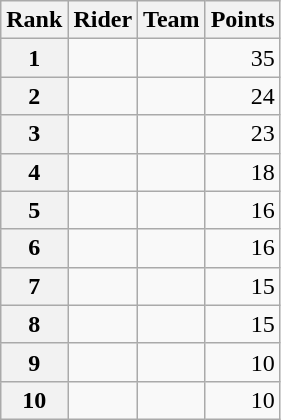<table class="wikitable" margin-bottom:0;">
<tr>
<th scope="col">Rank</th>
<th scope="col">Rider</th>
<th scope="col">Team</th>
<th scope="col">Points</th>
</tr>
<tr>
<th scope="row">1</th>
<td> </td>
<td></td>
<td align="right">35</td>
</tr>
<tr>
<th scope="row">2</th>
<td></td>
<td></td>
<td align="right">24</td>
</tr>
<tr>
<th scope="row">3</th>
<td></td>
<td></td>
<td align="right">23</td>
</tr>
<tr>
<th scope="row">4</th>
<td></td>
<td></td>
<td align="right">18</td>
</tr>
<tr>
<th scope="row">5</th>
<td> </td>
<td></td>
<td align="right">16</td>
</tr>
<tr>
<th scope="row">6</th>
<td></td>
<td></td>
<td align="right">16</td>
</tr>
<tr>
<th scope="row">7</th>
<td></td>
<td></td>
<td align="right">15</td>
</tr>
<tr>
<th scope="row">8</th>
<td></td>
<td></td>
<td align="right">15</td>
</tr>
<tr>
<th scope="row">9</th>
<td> </td>
<td></td>
<td align="right">10</td>
</tr>
<tr>
<th scope="row">10</th>
<td></td>
<td></td>
<td align="right">10</td>
</tr>
</table>
